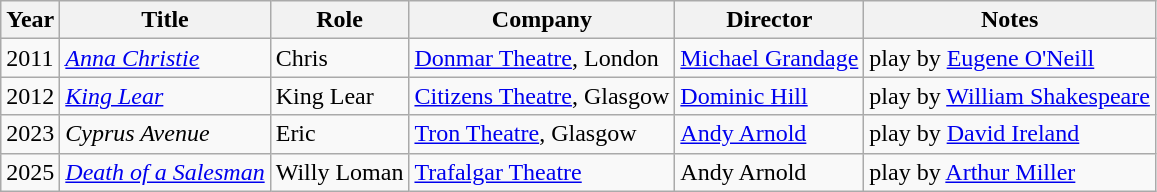<table class="wikitable">
<tr>
<th>Year</th>
<th>Title</th>
<th>Role</th>
<th>Company</th>
<th>Director</th>
<th>Notes</th>
</tr>
<tr>
<td>2011</td>
<td><em><a href='#'>Anna Christie</a></em></td>
<td>Chris</td>
<td><a href='#'>Donmar Theatre</a>, London</td>
<td><a href='#'>Michael Grandage</a></td>
<td>play by <a href='#'>Eugene O'Neill</a></td>
</tr>
<tr>
<td>2012</td>
<td><em><a href='#'>King Lear</a></em></td>
<td>King Lear</td>
<td><a href='#'>Citizens Theatre</a>, Glasgow</td>
<td><a href='#'>Dominic Hill</a></td>
<td>play by <a href='#'>William Shakespeare</a></td>
</tr>
<tr>
<td>2023</td>
<td><em>Cyprus Avenue</em></td>
<td>Eric</td>
<td><a href='#'>Tron Theatre</a>, Glasgow</td>
<td><a href='#'>Andy Arnold</a></td>
<td>play by <a href='#'>David Ireland</a></td>
</tr>
<tr>
<td>2025</td>
<td><em><a href='#'>Death of a Salesman</a></em></td>
<td>Willy Loman</td>
<td><a href='#'>Trafalgar Theatre</a></td>
<td>Andy Arnold</td>
<td>play by <a href='#'>Arthur Miller</a></td>
</tr>
</table>
